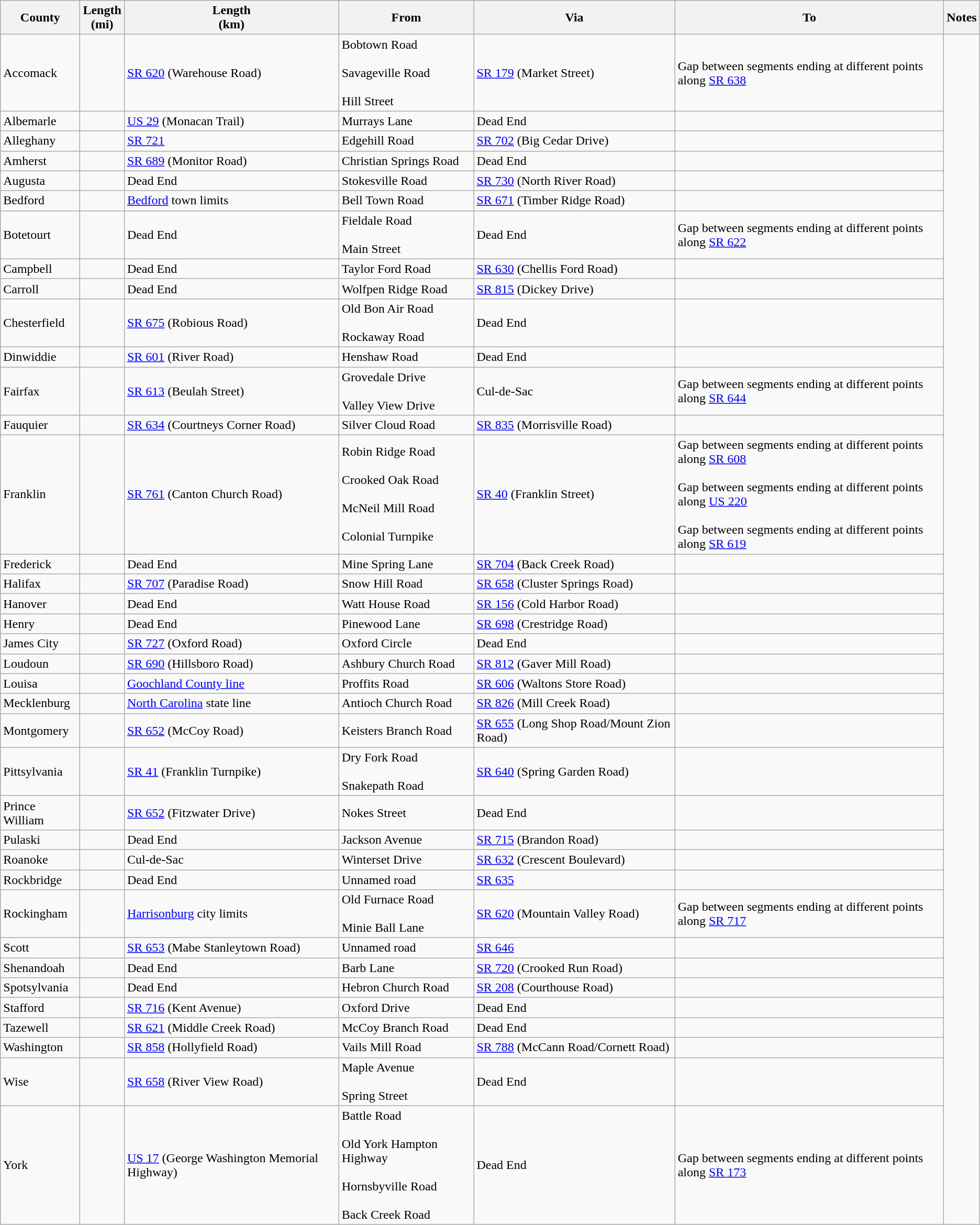<table class="wikitable sortable">
<tr>
<th>County</th>
<th>Length<br>(mi)</th>
<th>Length<br>(km)</th>
<th class="unsortable">From</th>
<th class="unsortable">Via</th>
<th class="unsortable">To</th>
<th class="unsortable">Notes</th>
</tr>
<tr>
<td id="Accomack">Accomack</td>
<td></td>
<td><a href='#'>SR 620</a> (Warehouse Road)</td>
<td>Bobtown Road<br><br>Savageville Road<br><br>Hill Street</td>
<td><a href='#'>SR 179</a> (Market Street)</td>
<td>Gap between segments ending at different points along <a href='#'>SR 638</a></td>
</tr>
<tr>
<td id="Albemarle">Albemarle</td>
<td></td>
<td><a href='#'>US 29</a> (Monacan Trail)</td>
<td>Murrays Lane</td>
<td>Dead End</td>
<td></td>
</tr>
<tr>
<td id="Alleghany">Alleghany</td>
<td></td>
<td><a href='#'>SR 721</a></td>
<td>Edgehill Road</td>
<td><a href='#'>SR 702</a> (Big Cedar Drive)</td>
<td><br></td>
</tr>
<tr>
<td id="Amherst">Amherst</td>
<td></td>
<td><a href='#'>SR 689</a> (Monitor Road)</td>
<td>Christian Springs Road</td>
<td>Dead End</td>
<td><br>
</td>
</tr>
<tr>
<td id="Augusta">Augusta</td>
<td></td>
<td>Dead End</td>
<td>Stokesville Road</td>
<td><a href='#'>SR 730</a> (North River Road)</td>
<td><br></td>
</tr>
<tr>
<td id="Bedford">Bedford</td>
<td></td>
<td><a href='#'>Bedford</a> town limits</td>
<td>Bell Town Road</td>
<td><a href='#'>SR 671</a> (Timber Ridge Road)</td>
<td><br></td>
</tr>
<tr>
<td id="Botetourt">Botetourt</td>
<td></td>
<td>Dead End</td>
<td>Fieldale Road<br><br>Main Street</td>
<td>Dead End</td>
<td>Gap between segments ending at different points along <a href='#'>SR 622</a><br>

</td>
</tr>
<tr>
<td id="Campbell">Campbell</td>
<td></td>
<td>Dead End</td>
<td>Taylor Ford Road</td>
<td><a href='#'>SR 630</a> (Chellis Ford Road)</td>
<td><br></td>
</tr>
<tr>
<td id="Carroll">Carroll</td>
<td></td>
<td>Dead End</td>
<td>Wolfpen Ridge Road</td>
<td><a href='#'>SR 815</a> (Dickey Drive)</td>
<td><br>
</td>
</tr>
<tr>
<td id="Chesterfield">Chesterfield</td>
<td></td>
<td><a href='#'>SR 675</a> (Robious Road)</td>
<td>Old Bon Air Road<br><br>Rockaway Road</td>
<td>Dead End</td>
<td><br>



</td>
</tr>
<tr>
<td id="Dinwiddie">Dinwiddie</td>
<td></td>
<td><a href='#'>SR 601</a> (River Road)</td>
<td>Henshaw Road</td>
<td>Dead End</td>
<td><br></td>
</tr>
<tr>
<td id="Fairfax">Fairfax</td>
<td></td>
<td><a href='#'>SR 613</a> (Beulah Street)</td>
<td>Grovedale Drive<br><br>Valley View Drive</td>
<td>Cul-de-Sac</td>
<td>Gap between segments ending at different points along <a href='#'>SR 644</a></td>
</tr>
<tr>
<td id="Fauquier">Fauquier</td>
<td></td>
<td><a href='#'>SR 634</a> (Courtneys Corner Road)</td>
<td>Silver Cloud Road</td>
<td><a href='#'>SR 835</a> (Morrisville Road)</td>
<td><br>
</td>
</tr>
<tr>
<td id="Franklin">Franklin</td>
<td></td>
<td><a href='#'>SR 761</a> (Canton Church Road)</td>
<td>Robin Ridge Road<br><br>Crooked Oak Road<br><br>McNeil Mill Road<br><br>Colonial Turnpike</td>
<td><a href='#'>SR 40</a> (Franklin Street)</td>
<td>Gap between segments ending at different points along <a href='#'>SR 608</a><br><br>Gap between segments ending at different points along <a href='#'>US 220</a><br><br>Gap between segments ending at different points along <a href='#'>SR 619</a></td>
</tr>
<tr>
<td id="Frederick">Frederick</td>
<td></td>
<td>Dead End</td>
<td>Mine Spring Lane</td>
<td><a href='#'>SR 704</a> (Back Creek Road)</td>
<td><br>




</td>
</tr>
<tr>
<td id="Halifax">Halifax</td>
<td></td>
<td><a href='#'>SR 707</a> (Paradise Road)</td>
<td>Snow Hill Road</td>
<td><a href='#'>SR 658</a> (Cluster Springs Road)</td>
<td></td>
</tr>
<tr>
<td id="Hanover">Hanover</td>
<td></td>
<td>Dead End</td>
<td>Watt House Road</td>
<td><a href='#'>SR 156</a> (Cold Harbor Road)</td>
<td><br></td>
</tr>
<tr>
<td id="Henry">Henry</td>
<td></td>
<td>Dead End</td>
<td>Pinewood Lane</td>
<td><a href='#'>SR 698</a> (Crestridge Road)</td>
<td><br>
</td>
</tr>
<tr>
<td id="James City">James City</td>
<td></td>
<td><a href='#'>SR 727</a> (Oxford Road)</td>
<td>Oxford Circle</td>
<td>Dead End</td>
<td><br>



</td>
</tr>
<tr>
<td id="Loudoun">Loudoun</td>
<td></td>
<td><a href='#'>SR 690</a> (Hillsboro Road)</td>
<td>Ashbury Church Road</td>
<td><a href='#'>SR 812</a> (Gaver Mill Road)</td>
<td></td>
</tr>
<tr>
<td id="Louisa">Louisa</td>
<td></td>
<td><a href='#'>Goochland County line</a></td>
<td>Proffits Road</td>
<td><a href='#'>SR 606</a> (Waltons Store Road)</td>
<td><br>

</td>
</tr>
<tr>
<td id="Mecklenburg">Mecklenburg</td>
<td></td>
<td><a href='#'>North Carolina</a> state line</td>
<td>Antioch Church Road</td>
<td><a href='#'>SR 826</a> (Mill Creek Road)</td>
<td><br></td>
</tr>
<tr>
<td id="Montgomery">Montgomery</td>
<td></td>
<td><a href='#'>SR 652</a> (McCoy Road)</td>
<td>Keisters Branch Road</td>
<td><a href='#'>SR 655</a> (Long Shop Road/Mount Zion Road)</td>
<td><br>






</td>
</tr>
<tr>
<td id="Pittsylvania">Pittsylvania</td>
<td></td>
<td><a href='#'>SR 41</a> (Franklin Turnpike)</td>
<td>Dry Fork Road<br><br>Snakepath Road</td>
<td><a href='#'>SR 640</a> (Spring Garden Road)</td>
<td><br>

</td>
</tr>
<tr>
<td id="Prince William">Prince William</td>
<td></td>
<td><a href='#'>SR 652</a> (Fitzwater Drive)</td>
<td>Nokes Street</td>
<td>Dead End</td>
<td></td>
</tr>
<tr>
<td id="Pulaski">Pulaski</td>
<td></td>
<td>Dead End</td>
<td>Jackson Avenue</td>
<td><a href='#'>SR 715</a> (Brandon Road)</td>
<td><br>
</td>
</tr>
<tr>
<td id="Roanoke">Roanoke</td>
<td></td>
<td>Cul-de-Sac</td>
<td>Winterset Drive</td>
<td><a href='#'>SR 632</a> (Crescent Boulevard)</td>
<td></td>
</tr>
<tr>
<td id="Rockbridge">Rockbridge</td>
<td></td>
<td>Dead End</td>
<td>Unnamed road</td>
<td><a href='#'>SR 635</a></td>
<td></td>
</tr>
<tr>
<td id="Rockingham">Rockingham</td>
<td></td>
<td><a href='#'>Harrisonburg</a> city limits</td>
<td>Old Furnace Road<br><br>Minie Ball Lane</td>
<td><a href='#'>SR 620</a> (Mountain Valley Road)</td>
<td>Gap between segments ending at different points along <a href='#'>SR 717</a><br></td>
</tr>
<tr>
<td id="Scott">Scott</td>
<td></td>
<td><a href='#'>SR 653</a> (Mabe Stanleytown Road)</td>
<td>Unnamed road</td>
<td><a href='#'>SR 646</a></td>
<td></td>
</tr>
<tr>
<td id="Shenandoah">Shenandoah</td>
<td></td>
<td>Dead End</td>
<td>Barb Lane</td>
<td><a href='#'>SR 720</a> (Crooked Run Road)</td>
<td><br>
</td>
</tr>
<tr>
<td id="Spotsylvania">Spotsylvania</td>
<td></td>
<td>Dead End</td>
<td>Hebron Church Road</td>
<td><a href='#'>SR 208</a> (Courthouse Road)</td>
<td></td>
</tr>
<tr>
<td id="Stafford">Stafford</td>
<td></td>
<td><a href='#'>SR 716</a> (Kent Avenue)</td>
<td>Oxford Drive</td>
<td>Dead End</td>
<td><br>
</td>
</tr>
<tr>
<td id="Tazewell">Tazewell</td>
<td></td>
<td><a href='#'>SR 621</a> (Middle Creek Road)</td>
<td>McCoy Branch Road</td>
<td>Dead End</td>
<td><br></td>
</tr>
<tr>
<td id="Washington">Washington</td>
<td></td>
<td><a href='#'>SR 858</a> (Hollyfield Road)</td>
<td>Vails Mill Road</td>
<td><a href='#'>SR 788</a> (McCann Road/Cornett Road)</td>
<td><br></td>
</tr>
<tr>
<td id="Wise">Wise</td>
<td></td>
<td><a href='#'>SR 658</a> (River View Road)</td>
<td>Maple Avenue<br><br>Spring Street</td>
<td>Dead End</td>
<td><br></td>
</tr>
<tr>
<td id="York">York</td>
<td></td>
<td><a href='#'>US 17</a> (George Washington Memorial Highway)</td>
<td>Battle Road<br><br>Old York Hampton Highway<br><br>Hornsbyville Road<br><br>Back Creek Road</td>
<td>Dead End</td>
<td>Gap between segments ending at different points along <a href='#'>SR 173</a></td>
</tr>
</table>
